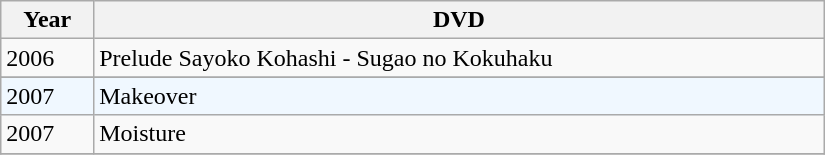<table class="wikitable" width="550px">
<tr>
<th align="left">Year</th>
<th align="left">DVD</th>
</tr>
<tr>
<td align="left">2006</td>
<td align="left">Prelude Sayoko Kohashi - Sugao no Kokuhaku</td>
</tr>
<tr>
</tr>
<tr bgcolor="#F0F8FF">
<td align="left">2007</td>
<td align="left">Makeover</td>
</tr>
<tr>
<td align="left">2007</td>
<td align="left">Moisture</td>
</tr>
<tr>
</tr>
</table>
